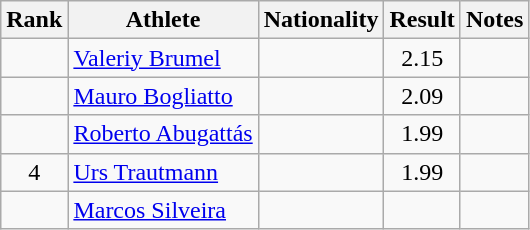<table class="wikitable sortable" style="text-align:center">
<tr>
<th>Rank</th>
<th>Athlete</th>
<th>Nationality</th>
<th>Result</th>
<th>Notes</th>
</tr>
<tr>
<td></td>
<td align=left><a href='#'>Valeriy Brumel</a></td>
<td align=left></td>
<td>2.15</td>
<td></td>
</tr>
<tr>
<td></td>
<td align=left><a href='#'>Mauro Bogliatto</a></td>
<td align=left></td>
<td>2.09</td>
<td></td>
</tr>
<tr>
<td></td>
<td align=left><a href='#'>Roberto Abugattás</a></td>
<td align=left></td>
<td>1.99</td>
<td></td>
</tr>
<tr>
<td>4</td>
<td align=left><a href='#'>Urs Trautmann</a></td>
<td align=left></td>
<td>1.99</td>
<td></td>
</tr>
<tr>
<td></td>
<td align=left><a href='#'>Marcos Silveira</a></td>
<td align=left></td>
<td></td>
<td></td>
</tr>
</table>
